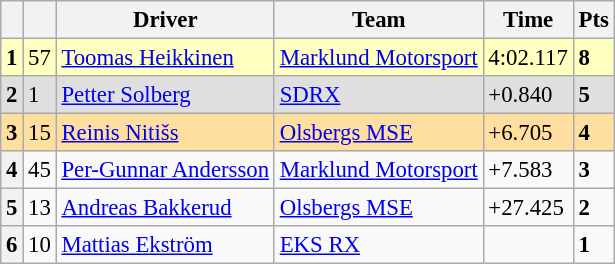<table class=wikitable style="font-size:95%">
<tr>
<th></th>
<th></th>
<th>Driver</th>
<th>Team</th>
<th>Time</th>
<th>Pts</th>
</tr>
<tr>
<th style="background:#ffffbf;">1</th>
<td style="background:#ffffbf;">57</td>
<td style="background:#ffffbf;"> <a href='#'>Toomas Heikkinen</a></td>
<td style="background:#ffffbf;"><a href='#'>Marklund Motorsport</a></td>
<td style="background:#ffffbf;">4:02.117</td>
<td style="background:#ffffbf;"><strong>8</strong></td>
</tr>
<tr>
<th style="background:#dfdfdf;">2</th>
<td style="background:#dfdfdf;">1</td>
<td style="background:#dfdfdf;"> <a href='#'>Petter Solberg</a></td>
<td style="background:#dfdfdf;"><a href='#'>SDRX</a></td>
<td style="background:#dfdfdf;">+0.840</td>
<td style="background:#dfdfdf;"><strong>5</strong></td>
</tr>
<tr>
<th style="background:#ffdf9f;">3</th>
<td style="background:#ffdf9f;">15</td>
<td style="background:#ffdf9f;"> <a href='#'>Reinis Nitišs</a></td>
<td style="background:#ffdf9f;"><a href='#'>Olsbergs MSE</a></td>
<td style="background:#ffdf9f;">+6.705</td>
<td style="background:#ffdf9f;"><strong>4</strong></td>
</tr>
<tr>
<th>4</th>
<td>45</td>
<td> <a href='#'>Per-Gunnar Andersson</a></td>
<td><a href='#'>Marklund Motorsport</a></td>
<td>+7.583</td>
<td><strong>3</strong></td>
</tr>
<tr>
<th>5</th>
<td>13</td>
<td> <a href='#'>Andreas Bakkerud</a></td>
<td><a href='#'>Olsbergs MSE</a></td>
<td>+27.425</td>
<td><strong>2</strong></td>
</tr>
<tr>
<th>6</th>
<td>10</td>
<td> <a href='#'>Mattias Ekström</a></td>
<td><a href='#'>EKS RX</a></td>
<td></td>
<td><strong>1</strong></td>
</tr>
</table>
